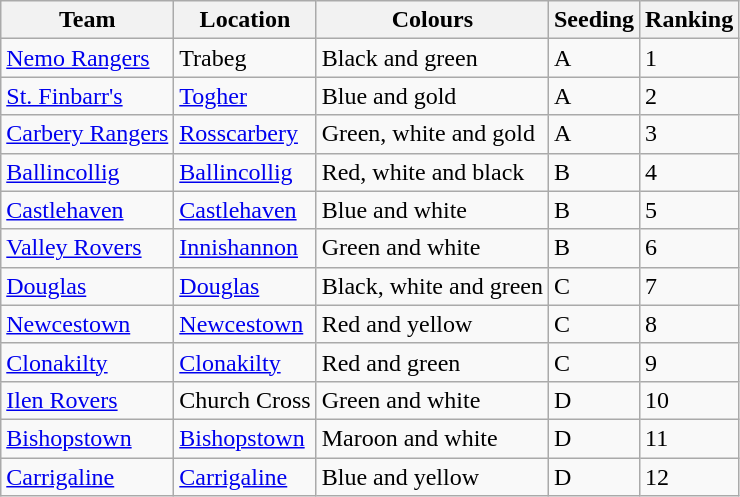<table class="wikitable sortable">
<tr>
<th>Team</th>
<th>Location</th>
<th>Colours</th>
<th>Seeding</th>
<th>Ranking</th>
</tr>
<tr>
<td><a href='#'>Nemo Rangers</a></td>
<td>Trabeg</td>
<td>Black and green</td>
<td>A</td>
<td>1</td>
</tr>
<tr>
<td><a href='#'>St. Finbarr's</a></td>
<td><a href='#'>Togher</a></td>
<td>Blue and gold</td>
<td>A</td>
<td>2</td>
</tr>
<tr>
<td><a href='#'>Carbery Rangers</a></td>
<td><a href='#'>Rosscarbery</a></td>
<td>Green, white and gold</td>
<td>A</td>
<td>3</td>
</tr>
<tr>
<td><a href='#'>Ballincollig</a></td>
<td><a href='#'>Ballincollig</a></td>
<td>Red, white and black</td>
<td>B</td>
<td>4</td>
</tr>
<tr>
<td><a href='#'>Castlehaven</a></td>
<td><a href='#'>Castlehaven</a></td>
<td>Blue and white</td>
<td>B</td>
<td>5</td>
</tr>
<tr>
<td><a href='#'>Valley Rovers</a></td>
<td><a href='#'>Innishannon</a></td>
<td>Green and white</td>
<td>B</td>
<td>6</td>
</tr>
<tr>
<td><a href='#'>Douglas</a></td>
<td><a href='#'>Douglas</a></td>
<td>Black, white and green</td>
<td>C</td>
<td>7</td>
</tr>
<tr>
<td><a href='#'>Newcestown</a></td>
<td><a href='#'>Newcestown</a></td>
<td>Red and yellow</td>
<td>C</td>
<td>8</td>
</tr>
<tr>
<td><a href='#'>Clonakilty</a></td>
<td><a href='#'>Clonakilty</a></td>
<td>Red and green</td>
<td>C</td>
<td>9</td>
</tr>
<tr>
<td><a href='#'>Ilen Rovers</a></td>
<td>Church Cross</td>
<td>Green and white</td>
<td>D</td>
<td>10</td>
</tr>
<tr>
<td><a href='#'>Bishopstown</a></td>
<td><a href='#'>Bishopstown</a></td>
<td>Maroon and white</td>
<td>D</td>
<td>11</td>
</tr>
<tr>
<td><a href='#'>Carrigaline</a></td>
<td><a href='#'>Carrigaline</a></td>
<td>Blue and yellow</td>
<td>D</td>
<td>12</td>
</tr>
</table>
